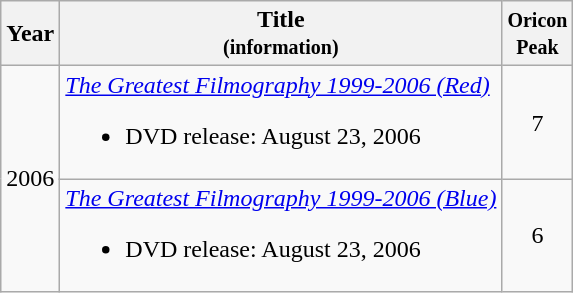<table class="wikitable">
<tr>
<th>Year</th>
<th>Title<br><small>(information)</small><br></th>
<th><small>Oricon<br>Peak</small><br></th>
</tr>
<tr>
<td rowspan="2">2006</td>
<td><em><a href='#'>The Greatest Filmography 1999-2006 (Red)</a></em><br><ul><li>DVD release: August 23, 2006</li></ul></td>
<td style="text-align:center;">7</td>
</tr>
<tr>
<td><em><a href='#'>The Greatest Filmography 1999-2006 (Blue)</a></em><br><ul><li>DVD release: August 23, 2006</li></ul></td>
<td style="text-align:center;">6</td>
</tr>
</table>
